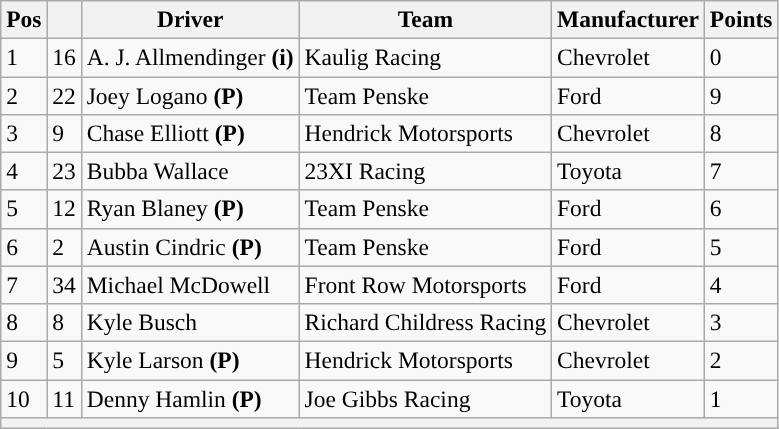<table class="wikitable" style="font-size:98%">
<tr>
<th>Pos</th>
<th></th>
<th>Driver</th>
<th>Team</th>
<th>Manufacturer</th>
<th>Points</th>
</tr>
<tr>
<td>1</td>
<td>16</td>
<td>A. J. Allmendinger <strong>(i)</strong></td>
<td>Kaulig Racing</td>
<td>Chevrolet</td>
<td>0</td>
</tr>
<tr>
<td>2</td>
<td>22</td>
<td>Joey Logano <strong>(P)</strong></td>
<td>Team Penske</td>
<td>Ford</td>
<td>9</td>
</tr>
<tr>
<td>3</td>
<td>9</td>
<td>Chase Elliott <strong>(P)</strong></td>
<td>Hendrick Motorsports</td>
<td>Chevrolet</td>
<td>8</td>
</tr>
<tr>
<td>4</td>
<td>23</td>
<td>Bubba Wallace</td>
<td>23XI Racing</td>
<td>Toyota</td>
<td>7</td>
</tr>
<tr>
<td>5</td>
<td>12</td>
<td>Ryan Blaney <strong>(P)</strong></td>
<td>Team Penske</td>
<td>Ford</td>
<td>6</td>
</tr>
<tr>
<td>6</td>
<td>2</td>
<td>Austin Cindric <strong>(P)</strong></td>
<td>Team Penske</td>
<td>Ford</td>
<td>5</td>
</tr>
<tr>
<td>7</td>
<td>34</td>
<td>Michael McDowell</td>
<td>Front Row Motorsports</td>
<td>Ford</td>
<td>4</td>
</tr>
<tr>
<td>8</td>
<td>8</td>
<td>Kyle Busch</td>
<td>Richard Childress Racing</td>
<td>Chevrolet</td>
<td>3</td>
</tr>
<tr>
<td>9</td>
<td>5</td>
<td>Kyle Larson <strong>(P)</strong></td>
<td>Hendrick Motorsports</td>
<td>Chevrolet</td>
<td>2</td>
</tr>
<tr>
<td>10</td>
<td>11</td>
<td>Denny Hamlin <strong>(P)</strong></td>
<td>Joe Gibbs Racing</td>
<td>Toyota</td>
<td>1</td>
</tr>
<tr>
<th colspan="6"></th>
</tr>
</table>
